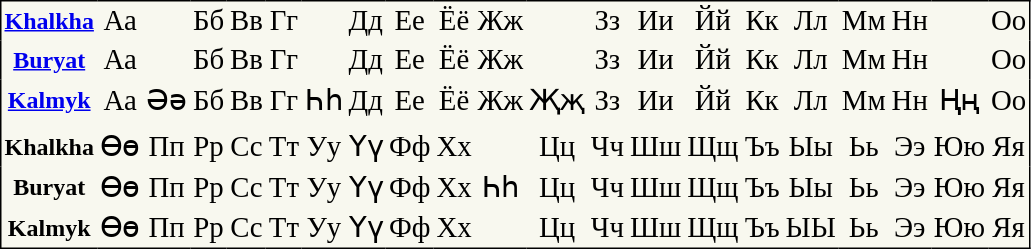<table cellpadding=2 style="font-size:larger; text-align:center; border-color:black; border-width:1px; border-style:solid; border-collapse:collapse; background-color:#F8F8EF;" summary="Forty letters of all the Mongolian Cyrillic scripts, capital and lowercase">
<tr>
<th + style="font-size:smaller;"><a href='#'>Khalkha</a></th>
<td>Аа</td>
<td></td>
<td>Бб</td>
<td>Вв</td>
<td>Гг</td>
<td></td>
<td>Дд</td>
<td>Ее</td>
<td>Ёё</td>
<td>Жж</td>
<td></td>
<td>Зз</td>
<td>Ии</td>
<td>Йй</td>
<td>Кк</td>
<td>Лл</td>
<td>Мм</td>
<td>Нн</td>
<td></td>
<td>Оо</td>
</tr>
<tr>
<th + style="font-size:smaller;"><a href='#'>Buryat</a></th>
<td>Аа</td>
<td></td>
<td>Бб</td>
<td>Вв</td>
<td>Гг</td>
<td></td>
<td>Дд</td>
<td>Ее</td>
<td>Ёё</td>
<td>Жж</td>
<td></td>
<td>Зз</td>
<td>Ии</td>
<td>Йй</td>
<td>Кк</td>
<td>Лл</td>
<td>Мм</td>
<td>Нн</td>
<td></td>
<td>Оо</td>
</tr>
<tr>
<th + style="font-size:smaller;"><a href='#'>Kalmyk</a></th>
<td>Аа</td>
<td>Әә</td>
<td>Бб</td>
<td>Вв</td>
<td>Гг</td>
<td>Һһ</td>
<td>Дд</td>
<td>Ее</td>
<td>Ёё</td>
<td>Жж</td>
<td>Җҗ</td>
<td>Зз</td>
<td>Ии</td>
<td>Йй</td>
<td>Кк</td>
<td>Лл</td>
<td>Мм</td>
<td>Нн</td>
<td>Ңң</td>
<td>Оо</td>
</tr>
<tr>
<td></td>
</tr>
<tr>
<th + style="font-size:smaller;">Khalkha</th>
<td>Өө</td>
<td>Пп</td>
<td>Рр</td>
<td>Сс</td>
<td>Тт</td>
<td>Уу</td>
<td>Үү</td>
<td>Фф</td>
<td>Хх</td>
<td></td>
<td>Цц</td>
<td>Чч</td>
<td>Шш</td>
<td>Щщ</td>
<td>Ъъ</td>
<td>Ыы</td>
<td>Ьь</td>
<td>Ээ</td>
<td>Юю</td>
<td>Яя</td>
</tr>
<tr>
<th + style="font-size:smaller;">Buryat</th>
<td>Өө</td>
<td>Пп</td>
<td>Рр</td>
<td>Сс</td>
<td>Тт</td>
<td>Уу</td>
<td>Үү</td>
<td>Фф</td>
<td>Хх</td>
<td>Һһ</td>
<td>Цц</td>
<td>Чч</td>
<td>Шш</td>
<td>Щщ</td>
<td>Ъъ</td>
<td>Ыы</td>
<td>Ьь</td>
<td>Ээ</td>
<td>Юю</td>
<td>Яя</td>
</tr>
<tr>
<th + style="font-size:smaller;">Kalmyk</th>
<td>Өө</td>
<td>Пп</td>
<td>Рр</td>
<td>Сс</td>
<td>Тт</td>
<td>Уу</td>
<td>Үү</td>
<td>Фф</td>
<td>Хх</td>
<td></td>
<td>Цц</td>
<td>Чч</td>
<td>Шш</td>
<td>Щщ</td>
<td>Ъъ</td>
<td>ЫЫ</td>
<td>Ьь</td>
<td>Ээ</td>
<td>Юю</td>
<td>Яя</td>
</tr>
</table>
